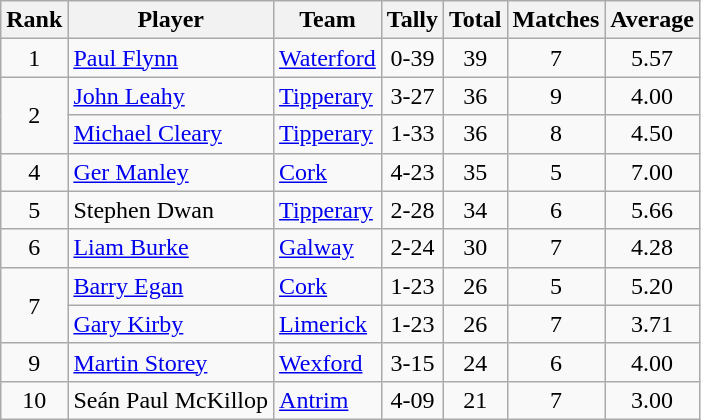<table class="wikitable">
<tr>
<th>Rank</th>
<th>Player</th>
<th>Team</th>
<th>Tally</th>
<th>Total</th>
<th>Matches</th>
<th>Average</th>
</tr>
<tr>
<td rowspan=1 align=center>1</td>
<td><a href='#'>Paul Flynn</a></td>
<td><a href='#'>Waterford</a></td>
<td align=center>0-39</td>
<td align=center>39</td>
<td align=center>7</td>
<td align=center>5.57</td>
</tr>
<tr>
<td rowspan=2 align=center>2</td>
<td><a href='#'>John Leahy</a></td>
<td><a href='#'>Tipperary</a></td>
<td align=center>3-27</td>
<td align=center>36</td>
<td align=center>9</td>
<td align=center>4.00</td>
</tr>
<tr>
<td><a href='#'>Michael Cleary</a></td>
<td><a href='#'>Tipperary</a></td>
<td align=center>1-33</td>
<td align=center>36</td>
<td align=center>8</td>
<td align=center>4.50</td>
</tr>
<tr>
<td rowspan=1 align=center>4</td>
<td><a href='#'>Ger Manley</a></td>
<td><a href='#'>Cork</a></td>
<td align=center>4-23</td>
<td align=center>35</td>
<td align=center>5</td>
<td align=center>7.00</td>
</tr>
<tr>
<td rowspan=1 align=center>5</td>
<td>Stephen Dwan</td>
<td><a href='#'>Tipperary</a></td>
<td align=center>2-28</td>
<td align=center>34</td>
<td align=center>6</td>
<td align=center>5.66</td>
</tr>
<tr>
<td rowspan=1 align=center>6</td>
<td><a href='#'>Liam Burke</a></td>
<td><a href='#'>Galway</a></td>
<td align=center>2-24</td>
<td align=center>30</td>
<td align=center>7</td>
<td align=center>4.28</td>
</tr>
<tr>
<td rowspan=2 align=center>7</td>
<td><a href='#'>Barry Egan</a></td>
<td><a href='#'>Cork</a></td>
<td align=center>1-23</td>
<td align=center>26</td>
<td align=center>5</td>
<td align=center>5.20</td>
</tr>
<tr>
<td><a href='#'>Gary Kirby</a></td>
<td><a href='#'>Limerick</a></td>
<td align=center>1-23</td>
<td align=center>26</td>
<td align=center>7</td>
<td align=center>3.71</td>
</tr>
<tr>
<td rowspan=1 align=center>9</td>
<td><a href='#'>Martin Storey</a></td>
<td><a href='#'>Wexford</a></td>
<td align=center>3-15</td>
<td align=center>24</td>
<td align=center>6</td>
<td align=center>4.00</td>
</tr>
<tr>
<td rowspan=1 align=center>10</td>
<td>Seán Paul McKillop</td>
<td><a href='#'>Antrim</a></td>
<td align=center>4-09</td>
<td align=center>21</td>
<td align=center>7</td>
<td align=center>3.00</td>
</tr>
</table>
